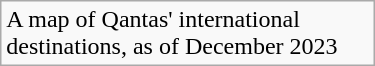<table align=right width=250 class=wikitable>
<tr>
<td>A map of Qantas' international destinations, as of December 2023</td>
</tr>
</table>
